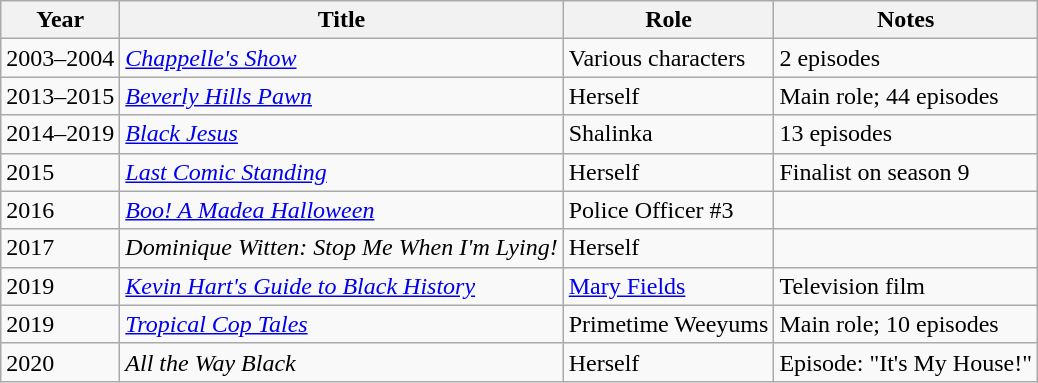<table class="wikitable sortable">
<tr>
<th>Year</th>
<th>Title</th>
<th>Role</th>
<th class="unsortable">Notes</th>
</tr>
<tr>
<td>2003–2004</td>
<td><em><a href='#'>Chappelle's Show</a></em></td>
<td>Various characters</td>
<td>2 episodes</td>
</tr>
<tr>
<td>2013–2015</td>
<td><em><a href='#'>Beverly Hills Pawn</a></em></td>
<td>Herself</td>
<td>Main role; 44 episodes</td>
</tr>
<tr>
<td>2014–2019</td>
<td><em><a href='#'>Black Jesus</a></em></td>
<td>Shalinka</td>
<td>13 episodes</td>
</tr>
<tr>
<td>2015</td>
<td><em><a href='#'>Last Comic Standing</a></em></td>
<td>Herself</td>
<td>Finalist on season 9</td>
</tr>
<tr>
<td>2016</td>
<td><em><a href='#'>Boo! A Madea Halloween</a></em></td>
<td>Police Officer #3</td>
<td></td>
</tr>
<tr>
<td>2017</td>
<td><em>Dominique Witten: Stop Me When I'm Lying!</em></td>
<td>Herself</td>
<td></td>
</tr>
<tr>
<td>2019</td>
<td><em><a href='#'>Kevin Hart's Guide to Black History</a></em></td>
<td><a href='#'>Mary Fields</a></td>
<td>Television film</td>
</tr>
<tr>
<td>2019</td>
<td><em><a href='#'>Tropical Cop Tales</a></em></td>
<td>Primetime Weeyums</td>
<td>Main role; 10 episodes</td>
</tr>
<tr>
<td>2020</td>
<td><em>All the Way Black</em></td>
<td>Herself</td>
<td>Episode: "It's My House!"</td>
</tr>
</table>
